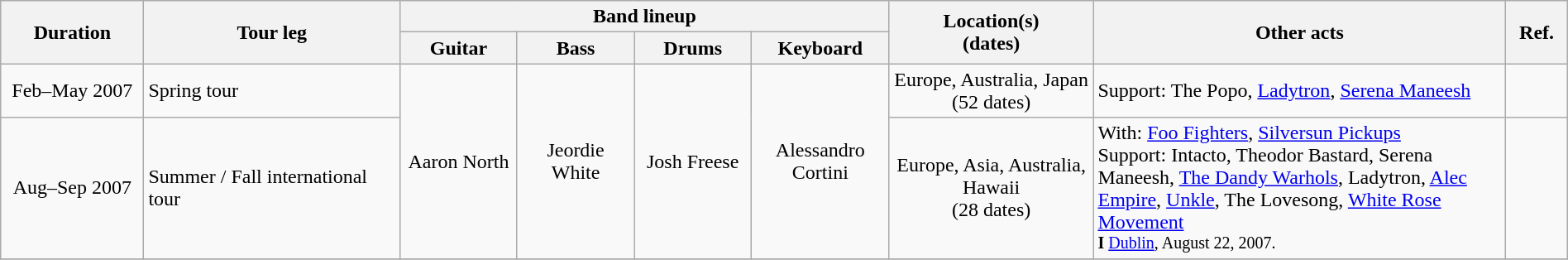<table class="wikitable" style="width:100%">
<tr>
<th width="75" rowspan="2">Duration</th>
<th width="140" rowspan="2">Tour leg</th>
<th colspan="4">Band lineup</th>
<th width="110" rowspan="2">Location(s)<br>(dates)</th>
<th width="230" rowspan="2">Other acts</th>
<th width="15" rowspan="2">Ref.</th>
</tr>
<tr>
<th width="60">Guitar</th>
<th width="60">Bass</th>
<th width="60">Drums</th>
<th width="60">Keyboard</th>
</tr>
<tr>
<td align="center">Feb–May 2007</td>
<td>Spring tour</td>
<td align="center" rowspan="2">Aaron North</td>
<td align="center" rowspan="2">Jeordie White</td>
<td align="center" rowspan="2">Josh Freese</td>
<td align="center" rowspan="2">Alessandro Cortini</td>
<td align="center">Europe, Australia, Japan<br>(52 dates)</td>
<td>Support: The Popo, <a href='#'>Ladytron</a>, <a href='#'>Serena Maneesh</a></td>
<td align="center"></td>
</tr>
<tr>
<td align="center">Aug–Sep 2007</td>
<td>Summer / Fall international tour</td>
<td align="center">Europe, Asia, Australia, Hawaii<br>(28 dates)</td>
<td>With: <a href='#'>Foo Fighters</a>, <a href='#'>Silversun Pickups</a><br>Support: Intacto, Theodor Bastard, Serena Maneesh, <a href='#'>The Dandy Warhols</a>, Ladytron, <a href='#'>Alec Empire</a>, <a href='#'>Unkle</a>, The Lovesong, <a href='#'>White Rose Movement</a><br>
<small><div> <strong>I</strong> <a href='#'>Dublin</a>, August 22, 2007.</div></small></td>
<td align="center"></td>
</tr>
<tr>
</tr>
</table>
